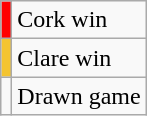<table class="wikitable">
<tr>
<td style="background-color:#FF0000"></td>
<td>Cork win</td>
</tr>
<tr>
<td style="background-color:#F4C430"></td>
<td>Clare win</td>
</tr>
<tr>
<td></td>
<td>Drawn game</td>
</tr>
</table>
